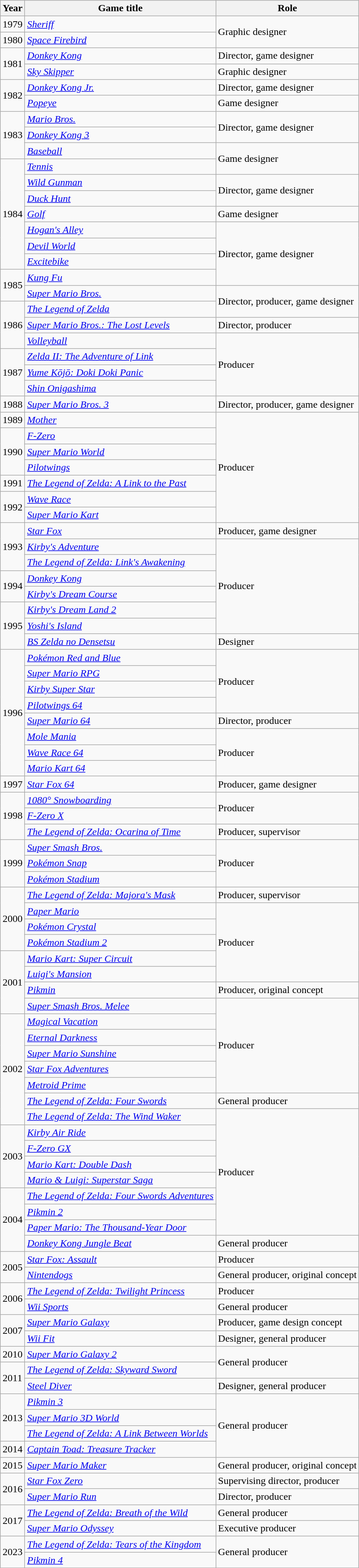<table class="wikitable sortable" style="border:none; margin:0">
<tr valign="bottom">
<th scope="col">Year</th>
<th scope="col">Game title</th>
<th scope="col">Role</th>
</tr>
<tr>
<td>1979</td>
<td><em><a href='#'>Sheriff</a></em></td>
<td rowspan="2">Graphic designer</td>
</tr>
<tr>
<td>1980</td>
<td><em><a href='#'>Space Firebird</a></em></td>
</tr>
<tr>
<td rowspan="2">1981</td>
<td><em><a href='#'>Donkey Kong</a></em></td>
<td>Director, game designer</td>
</tr>
<tr>
<td><em><a href='#'>Sky Skipper</a></em></td>
<td>Graphic designer</td>
</tr>
<tr>
<td rowspan="2">1982</td>
<td><em><a href='#'>Donkey Kong Jr.</a></em></td>
<td>Director, game designer</td>
</tr>
<tr>
<td><em><a href='#'>Popeye</a></em></td>
<td>Game designer</td>
</tr>
<tr>
<td rowspan="3">1983</td>
<td><em><a href='#'>Mario Bros.</a></em></td>
<td rowspan="2">Director, game designer</td>
</tr>
<tr>
<td><em><a href='#'>Donkey Kong 3</a></em></td>
</tr>
<tr>
<td><em><a href='#'>Baseball</a></em></td>
<td rowspan="2">Game designer</td>
</tr>
<tr>
<td rowspan="7">1984</td>
<td><em><a href='#'>Tennis</a></em></td>
</tr>
<tr>
<td><em><a href='#'>Wild Gunman</a></em></td>
<td rowspan="2">Director, game designer</td>
</tr>
<tr>
<td><em><a href='#'>Duck Hunt</a></em></td>
</tr>
<tr>
<td><em><a href='#'>Golf</a></em></td>
<td>Game designer</td>
</tr>
<tr>
<td><em><a href='#'>Hogan's Alley</a></em></td>
<td rowspan="4">Director, game designer</td>
</tr>
<tr>
<td><em><a href='#'>Devil World</a></em></td>
</tr>
<tr>
<td><em><a href='#'>Excitebike</a></em></td>
</tr>
<tr>
<td rowspan="2">1985</td>
<td><em><a href='#'>Kung Fu</a></em></td>
</tr>
<tr>
<td><em><a href='#'>Super Mario Bros.</a></em></td>
<td rowspan="2">Director, producer, game designer</td>
</tr>
<tr>
<td rowspan="3">1986</td>
<td><em><a href='#'>The Legend of Zelda</a></em></td>
</tr>
<tr>
<td><em><a href='#'>Super Mario Bros.: The Lost Levels</a></em></td>
<td>Director, producer</td>
</tr>
<tr>
<td><a href='#'><em>Volleyball</em></a></td>
<td rowspan="4">Producer</td>
</tr>
<tr>
<td rowspan="3">1987</td>
<td><em><a href='#'>Zelda II: The Adventure of Link</a></em></td>
</tr>
<tr>
<td><em><a href='#'>Yume Kōjō: Doki Doki Panic</a></em></td>
</tr>
<tr>
<td><em><a href='#'>Shin Onigashima</a></em></td>
</tr>
<tr>
<td>1988</td>
<td><em><a href='#'>Super Mario Bros. 3</a></em></td>
<td>Director, producer, game designer</td>
</tr>
<tr>
<td>1989</td>
<td><em><a href='#'>Mother</a></em></td>
<td rowspan="7">Producer</td>
</tr>
<tr>
<td rowspan="3">1990</td>
<td><em><a href='#'>F-Zero</a></em></td>
</tr>
<tr>
<td><em><a href='#'>Super Mario World</a></em></td>
</tr>
<tr>
<td><em><a href='#'>Pilotwings</a></em></td>
</tr>
<tr>
<td>1991</td>
<td><em><a href='#'>The Legend of Zelda: A Link to the Past</a></em></td>
</tr>
<tr>
<td rowspan="2">1992</td>
<td><em><a href='#'>Wave Race</a></em></td>
</tr>
<tr>
<td><em><a href='#'>Super Mario Kart</a></em></td>
</tr>
<tr>
<td rowspan="3">1993</td>
<td><em><a href='#'>Star Fox</a></em></td>
<td>Producer, game designer</td>
</tr>
<tr>
<td><em><a href='#'>Kirby's Adventure</a></em></td>
<td rowspan="6">Producer</td>
</tr>
<tr>
<td><em><a href='#'>The Legend of Zelda: Link's Awakening</a></em></td>
</tr>
<tr>
<td rowspan="2">1994</td>
<td><em><a href='#'>Donkey Kong</a></em></td>
</tr>
<tr>
<td><em><a href='#'>Kirby's Dream Course</a></em></td>
</tr>
<tr>
<td rowspan="3">1995</td>
<td><em><a href='#'>Kirby's Dream Land 2</a></em></td>
</tr>
<tr>
<td><em><a href='#'>Yoshi's Island</a></em></td>
</tr>
<tr>
<td><em><a href='#'>BS Zelda no Densetsu</a></em></td>
<td>Designer</td>
</tr>
<tr>
<td rowspan="8">1996</td>
<td><em><a href='#'>Pokémon Red and Blue</a></em></td>
<td rowspan="4">Producer</td>
</tr>
<tr>
<td><em><a href='#'>Super Mario RPG</a></em></td>
</tr>
<tr>
<td><em><a href='#'>Kirby Super Star</a></em></td>
</tr>
<tr>
<td><em><a href='#'>Pilotwings 64</a></em></td>
</tr>
<tr>
<td><em><a href='#'>Super Mario 64</a></em></td>
<td>Director, producer</td>
</tr>
<tr>
<td><em><a href='#'>Mole Mania</a></em></td>
<td rowspan="3">Producer</td>
</tr>
<tr>
<td><em><a href='#'>Wave Race 64</a></em></td>
</tr>
<tr>
<td><em><a href='#'>Mario Kart 64</a></em></td>
</tr>
<tr>
<td>1997</td>
<td><em><a href='#'>Star Fox 64</a></em></td>
<td>Producer, game designer</td>
</tr>
<tr>
<td rowspan="3">1998</td>
<td><em><a href='#'>1080° Snowboarding</a></em></td>
<td rowspan="2">Producer</td>
</tr>
<tr>
<td><em><a href='#'>F-Zero X</a></em></td>
</tr>
<tr>
<td><em><a href='#'>The Legend of Zelda: Ocarina of Time</a></em></td>
<td>Producer, supervisor</td>
</tr>
<tr>
<td rowspan="3">1999</td>
<td><em><a href='#'>Super Smash Bros.</a></em></td>
<td rowspan="3">Producer</td>
</tr>
<tr>
<td><em><a href='#'>Pokémon Snap</a></em></td>
</tr>
<tr>
<td><em><a href='#'>Pokémon Stadium</a></em></td>
</tr>
<tr>
<td rowspan="4">2000</td>
<td><em><a href='#'>The Legend of Zelda: Majora's Mask</a></em></td>
<td>Producer, supervisor</td>
</tr>
<tr>
<td><em><a href='#'>Paper Mario</a></em></td>
<td rowspan="5">Producer</td>
</tr>
<tr>
<td><em><a href='#'>Pokémon Crystal</a></em></td>
</tr>
<tr>
<td><em><a href='#'>Pokémon Stadium 2</a></em></td>
</tr>
<tr>
<td rowspan="4">2001</td>
<td><em><a href='#'>Mario Kart: Super Circuit</a></em></td>
</tr>
<tr>
<td><em><a href='#'>Luigi's Mansion</a></em></td>
</tr>
<tr>
<td><em><a href='#'>Pikmin</a></em></td>
<td>Producer, original concept</td>
</tr>
<tr>
<td><em><a href='#'>Super Smash Bros. Melee</a></em></td>
<td rowspan="6">Producer</td>
</tr>
<tr>
<td rowspan="7">2002</td>
<td><em><a href='#'>Magical Vacation</a></em></td>
</tr>
<tr>
<td><em><a href='#'>Eternal Darkness</a></em></td>
</tr>
<tr>
<td><em><a href='#'>Super Mario Sunshine</a></em></td>
</tr>
<tr>
<td><em><a href='#'>Star Fox Adventures</a></em></td>
</tr>
<tr>
<td><em><a href='#'>Metroid Prime</a></em></td>
</tr>
<tr>
<td><em><a href='#'>The Legend of Zelda: Four Swords</a></em></td>
<td>General producer</td>
</tr>
<tr>
<td><em><a href='#'>The Legend of Zelda: The Wind Waker</a></em></td>
<td rowspan="8">Producer</td>
</tr>
<tr>
<td rowspan="4">2003</td>
<td><em><a href='#'>Kirby Air Ride</a></em></td>
</tr>
<tr>
<td><em><a href='#'>F-Zero GX</a></em></td>
</tr>
<tr>
<td><em><a href='#'>Mario Kart: Double Dash</a></em></td>
</tr>
<tr>
<td><em><a href='#'>Mario & Luigi: Superstar Saga</a></em></td>
</tr>
<tr>
<td rowspan="4">2004</td>
<td><em><a href='#'>The Legend of Zelda: Four Swords Adventures</a></em></td>
</tr>
<tr>
<td><em><a href='#'>Pikmin 2</a></em></td>
</tr>
<tr>
<td><em><a href='#'>Paper Mario: The Thousand-Year Door</a></em></td>
</tr>
<tr>
<td><em><a href='#'>Donkey Kong Jungle Beat</a></em></td>
<td>General producer</td>
</tr>
<tr>
<td rowspan="2">2005</td>
<td><em><a href='#'>Star Fox: Assault</a></em></td>
<td>Producer</td>
</tr>
<tr>
<td><em><a href='#'>Nintendogs</a></em></td>
<td>General producer, original concept</td>
</tr>
<tr>
<td rowspan="2">2006</td>
<td><em><a href='#'>The Legend of Zelda: Twilight Princess</a></em></td>
<td>Producer</td>
</tr>
<tr>
<td><em><a href='#'>Wii Sports</a></em></td>
<td>General producer</td>
</tr>
<tr>
<td rowspan="2">2007</td>
<td><em><a href='#'>Super Mario Galaxy</a></em></td>
<td>Producer, game design concept</td>
</tr>
<tr>
<td><em><a href='#'>Wii Fit</a></em></td>
<td>Designer, general producer</td>
</tr>
<tr>
<td>2010</td>
<td><em><a href='#'>Super Mario Galaxy 2</a></em></td>
<td rowspan="2">General producer</td>
</tr>
<tr>
<td rowspan="2">2011</td>
<td><em><a href='#'>The Legend of Zelda: Skyward Sword</a></em></td>
</tr>
<tr>
<td><em><a href='#'>Steel Diver</a></em></td>
<td>Designer, general producer</td>
</tr>
<tr>
<td rowspan="3">2013</td>
<td><em><a href='#'>Pikmin 3</a></em></td>
<td rowspan="4">General producer</td>
</tr>
<tr>
<td><em><a href='#'>Super Mario 3D World</a></em></td>
</tr>
<tr>
<td><em><a href='#'>The Legend of Zelda: A Link Between Worlds</a></em></td>
</tr>
<tr>
<td>2014</td>
<td><em><a href='#'>Captain Toad: Treasure Tracker</a></em></td>
</tr>
<tr>
<td>2015</td>
<td><em><a href='#'>Super Mario Maker</a></em></td>
<td>General producer, original concept</td>
</tr>
<tr>
<td rowspan="2">2016</td>
<td><em><a href='#'>Star Fox Zero</a></em></td>
<td>Supervising director, producer</td>
</tr>
<tr>
<td><em><a href='#'>Super Mario Run</a></em></td>
<td>Director, producer</td>
</tr>
<tr>
<td rowspan="2">2017</td>
<td><em><a href='#'>The Legend of Zelda: Breath of the Wild</a></em></td>
<td>General producer</td>
</tr>
<tr>
<td><em><a href='#'>Super Mario Odyssey</a></em></td>
<td>Executive producer</td>
</tr>
<tr>
<td rowspan="2">2023</td>
<td><em><a href='#'>The Legend of Zelda: Tears of the Kingdom</a></em></td>
<td rowspan="2">General producer</td>
</tr>
<tr>
<td><em><a href='#'>Pikmin 4</a></em></td>
</tr>
<tr>
</tr>
</table>
